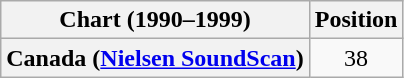<table class="wikitable plainrowheaders">
<tr>
<th>Chart (1990–1999)</th>
<th>Position</th>
</tr>
<tr>
<th scope="row">Canada (<a href='#'>Nielsen SoundScan</a>)</th>
<td align="center">38</td>
</tr>
</table>
